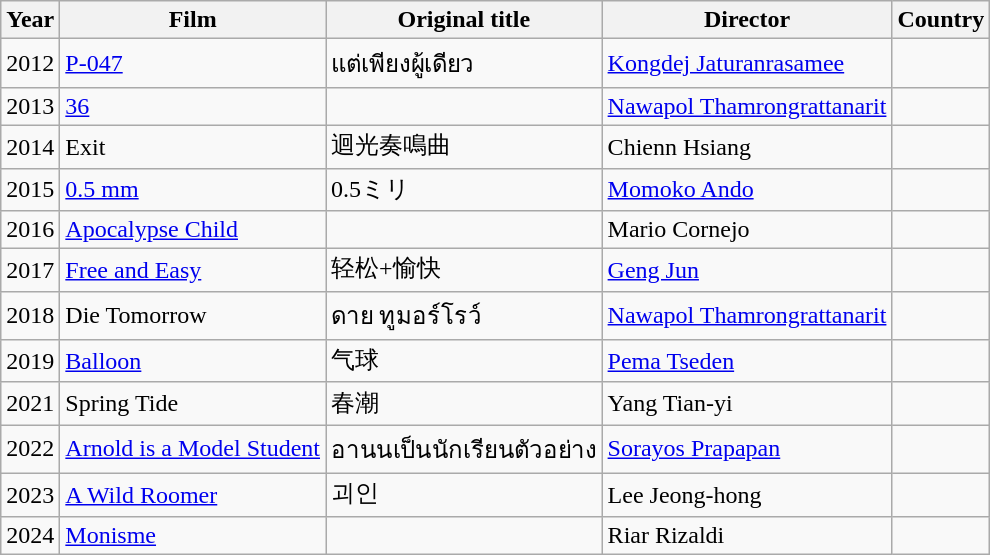<table class="wikitable sortable">
<tr>
<th>Year</th>
<th>Film</th>
<th>Original title</th>
<th>Director</th>
<th>Country</th>
</tr>
<tr>
<td style="text-align:center;">2012</td>
<td><a href='#'>P-047</a></td>
<td>แต่เพียงผู้เดียว</td>
<td><a href='#'>Kongdej Jaturanrasamee</a></td>
<td></td>
</tr>
<tr>
<td style="text-align:center;">2013</td>
<td><a href='#'>36</a></td>
<td></td>
<td><a href='#'>Nawapol Thamrongrattanarit</a></td>
<td></td>
</tr>
<tr>
<td style="text-align:center;">2014</td>
<td>Exit</td>
<td>迴光奏鳴曲</td>
<td>Chienn Hsiang</td>
<td></td>
</tr>
<tr>
<td style="text-align:center;">2015</td>
<td><a href='#'>0.5 mm</a></td>
<td>0.5ミリ</td>
<td><a href='#'>Momoko Ando</a></td>
<td></td>
</tr>
<tr>
<td style="text-align:center;">2016</td>
<td><a href='#'>Apocalypse Child</a></td>
<td></td>
<td>Mario Cornejo</td>
<td></td>
</tr>
<tr>
<td style="text-align:center;">2017</td>
<td><a href='#'>Free and Easy</a></td>
<td>轻松+愉快</td>
<td><a href='#'>Geng Jun</a></td>
<td></td>
</tr>
<tr>
<td style="text-align:center;">2018</td>
<td>Die Tomorrow</td>
<td>ดาย ทูมอร์โรว์</td>
<td><a href='#'>Nawapol Thamrongrattanarit</a></td>
<td></td>
</tr>
<tr>
<td style="text-align:center;">2019</td>
<td><a href='#'>Balloon</a></td>
<td>气球</td>
<td><a href='#'>Pema Tseden</a></td>
<td></td>
</tr>
<tr>
<td style="text-align:center;">2021</td>
<td>Spring Tide</td>
<td>春潮</td>
<td>Yang Tian-yi</td>
<td></td>
</tr>
<tr>
<td style="text-align:center;">2022</td>
<td><a href='#'>Arnold is a Model Student</a></td>
<td>อานนเป็นนักเรียนตัวอย่าง</td>
<td><a href='#'>Sorayos Prapapan</a></td>
<td></td>
</tr>
<tr>
<td style="text-align:center;">2023</td>
<td><a href='#'>A Wild Roomer</a></td>
<td>괴인</td>
<td>Lee Jeong-hong</td>
<td></td>
</tr>
<tr>
<td style="text-align:center;">2024</td>
<td><a href='#'>Monisme</a></td>
<td></td>
<td>Riar Rizaldi</td>
<td></td>
</tr>
</table>
